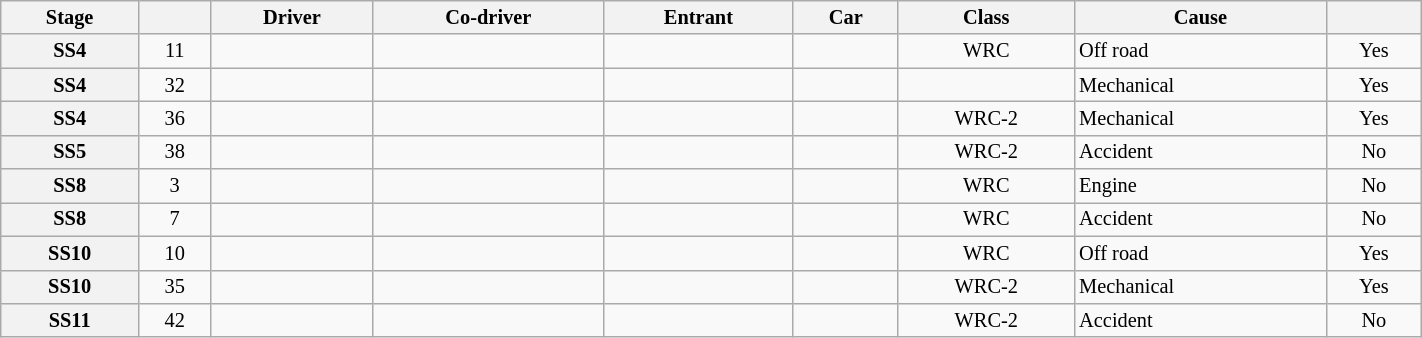<table class="wikitable" width=75% style="font-size: 85%;">
<tr>
<th>Stage</th>
<th></th>
<th>Driver</th>
<th>Co-driver</th>
<th>Entrant</th>
<th>Car</th>
<th>Class</th>
<th>Cause</th>
<th></th>
</tr>
<tr>
<th>SS4</th>
<td align="center">11</td>
<td></td>
<td></td>
<td></td>
<td></td>
<td align="center">WRC</td>
<td>Off road</td>
<td align="center">Yes</td>
</tr>
<tr>
<th>SS4</th>
<td align="center">32</td>
<td></td>
<td></td>
<td></td>
<td></td>
<td align="center"></td>
<td>Mechanical</td>
<td align="center">Yes</td>
</tr>
<tr>
<th>SS4</th>
<td align="center">36</td>
<td></td>
<td></td>
<td></td>
<td></td>
<td align="center">WRC-2</td>
<td>Mechanical</td>
<td align="center">Yes</td>
</tr>
<tr>
<th>SS5</th>
<td align="center">38</td>
<td></td>
<td></td>
<td></td>
<td></td>
<td align="center">WRC-2</td>
<td>Accident</td>
<td align="center">No</td>
</tr>
<tr>
<th>SS8</th>
<td align="center">3</td>
<td></td>
<td></td>
<td></td>
<td></td>
<td align="center">WRC</td>
<td>Engine</td>
<td align="center">No</td>
</tr>
<tr>
<th>SS8</th>
<td align="center">7</td>
<td></td>
<td></td>
<td></td>
<td></td>
<td align="center">WRC</td>
<td>Accident</td>
<td align="center">No</td>
</tr>
<tr>
<th>SS10</th>
<td align="center">10</td>
<td></td>
<td></td>
<td></td>
<td></td>
<td align="center">WRC</td>
<td>Off road</td>
<td align="center">Yes</td>
</tr>
<tr>
<th>SS10</th>
<td align="center">35</td>
<td></td>
<td></td>
<td></td>
<td></td>
<td align="center">WRC-2</td>
<td>Mechanical</td>
<td align="center">Yes</td>
</tr>
<tr>
<th>SS11</th>
<td align="center">42</td>
<td></td>
<td></td>
<td></td>
<td></td>
<td align="center">WRC-2</td>
<td>Accident</td>
<td align="center">No</td>
</tr>
</table>
